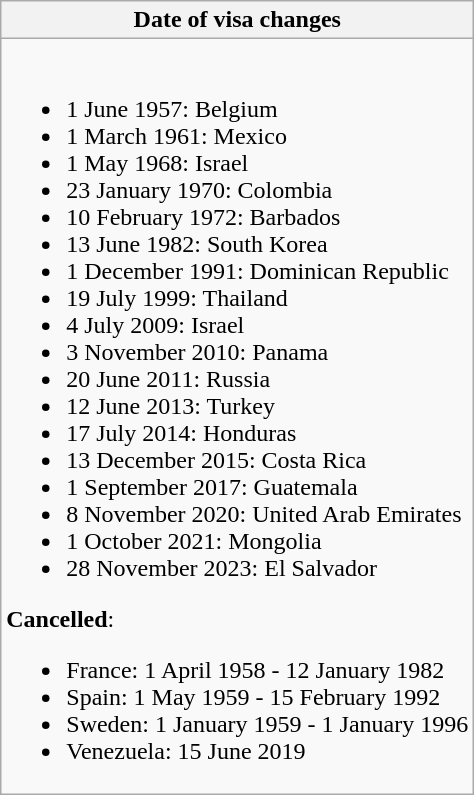<table class="wikitable collapsible collapsed">
<tr>
<th style="width:100%;";">Date of visa changes</th>
</tr>
<tr>
<td><br><ul><li>1 June 1957: Belgium</li><li>1 March 1961: Mexico</li><li>1 May 1968: Israel</li><li>23 January 1970: Colombia</li><li>10 February 1972: Barbados</li><li>13 June 1982: South Korea</li><li>1 December 1991: Dominican Republic</li><li>19 July 1999: Thailand</li><li>4 July 2009: Israel</li><li>3 November 2010: Panama</li><li>20 June 2011: Russia</li><li>12 June 2013: Turkey</li><li>17 July 2014: Honduras</li><li>13 December 2015: Costa Rica</li><li>1 September 2017: Guatemala</li><li>8 November 2020: United Arab Emirates</li><li>1 October 2021: Mongolia</li><li>28 November 2023: El Salvador</li></ul><strong>Cancelled</strong>:<ul><li>France: 1 April 1958 - 12 January 1982</li><li>Spain: 1 May 1959 - 15 February 1992</li><li>Sweden: 1 January 1959 - 1 January 1996</li><li>Venezuela: 15 June 2019</li></ul></td>
</tr>
</table>
